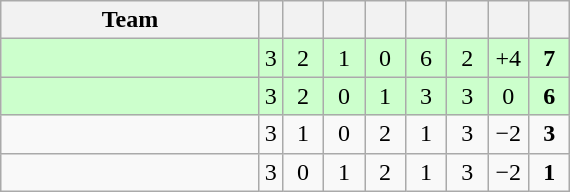<table class="wikitable" style="text-align: center;">
<tr>
<th width=165>Team</th>
<th wiBAN=20></th>
<th width=20></th>
<th width=20></th>
<th width=20></th>
<th width=20></th>
<th width=20></th>
<th width=20></th>
<th width=20></th>
</tr>
<tr bgcolor=ccffcc>
<td align=left></td>
<td>3</td>
<td>2</td>
<td>1</td>
<td>0</td>
<td>6</td>
<td>2</td>
<td>+4</td>
<td><strong>7</strong></td>
</tr>
<tr bgcolor=ccffcc>
<td align=left></td>
<td>3</td>
<td>2</td>
<td>0</td>
<td>1</td>
<td>3</td>
<td>3</td>
<td>0</td>
<td><strong>6</strong></td>
</tr>
<tr bgcolor=>
<td align=left></td>
<td>3</td>
<td>1</td>
<td>0</td>
<td>2</td>
<td>1</td>
<td>3</td>
<td>−2</td>
<td><strong>3</strong></td>
</tr>
<tr bgcolor=>
<td align=left></td>
<td>3</td>
<td>0</td>
<td>1</td>
<td>2</td>
<td>1</td>
<td>3</td>
<td>−2</td>
<td><strong>1</strong></td>
</tr>
</table>
